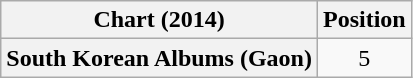<table class="wikitable plainrowheaders" style="text-align:center;">
<tr>
<th>Chart (2014)</th>
<th>Position</th>
</tr>
<tr>
<th scope="row">South Korean Albums (Gaon)</th>
<td>5</td>
</tr>
</table>
